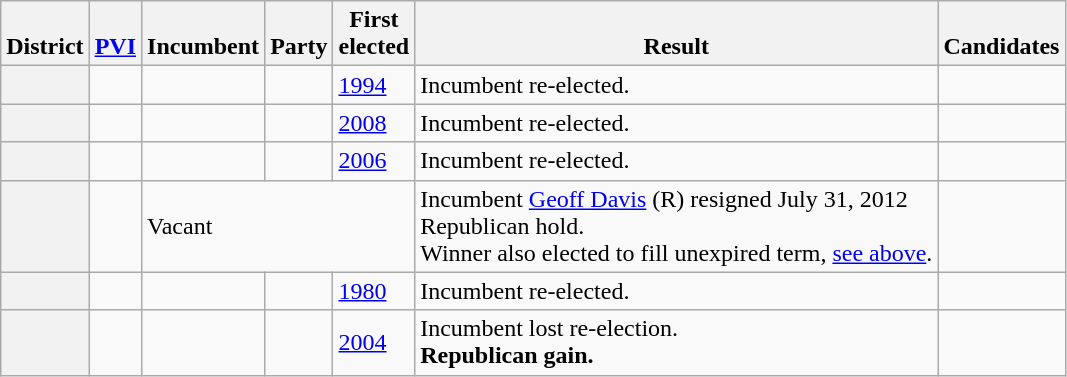<table class="wikitable sortable">
<tr valign=bottom>
<th>District</th>
<th><a href='#'>PVI</a></th>
<th>Incumbent</th>
<th>Party</th>
<th>First<br>elected</th>
<th>Result</th>
<th>Candidates</th>
</tr>
<tr>
<th></th>
<td></td>
<td></td>
<td></td>
<td><a href='#'>1994</a></td>
<td>Incumbent re-elected.</td>
<td nowrap></td>
</tr>
<tr>
<th></th>
<td></td>
<td></td>
<td></td>
<td><a href='#'>2008</a></td>
<td>Incumbent re-elected.</td>
<td nowrap></td>
</tr>
<tr>
<th></th>
<td></td>
<td></td>
<td></td>
<td><a href='#'>2006</a></td>
<td>Incumbent re-elected.</td>
<td nowrap></td>
</tr>
<tr>
<th></th>
<td></td>
<td colspan=3 data-sort-value="ZZZ">Vacant</td>
<td>Incumbent <a href='#'>Geoff Davis</a> (R) resigned July 31, 2012<br>Republican hold.<br>Winner also elected to fill unexpired term, <a href='#'>see above</a>.</td>
<td nowrap></td>
</tr>
<tr>
<th></th>
<td></td>
<td></td>
<td></td>
<td><a href='#'>1980</a></td>
<td>Incumbent re-elected.</td>
<td nowrap></td>
</tr>
<tr>
<th></th>
<td></td>
<td></td>
<td></td>
<td><a href='#'>2004 </a></td>
<td>Incumbent lost re-election.<br><strong>Republican gain.</strong></td>
<td nowrap></td>
</tr>
</table>
